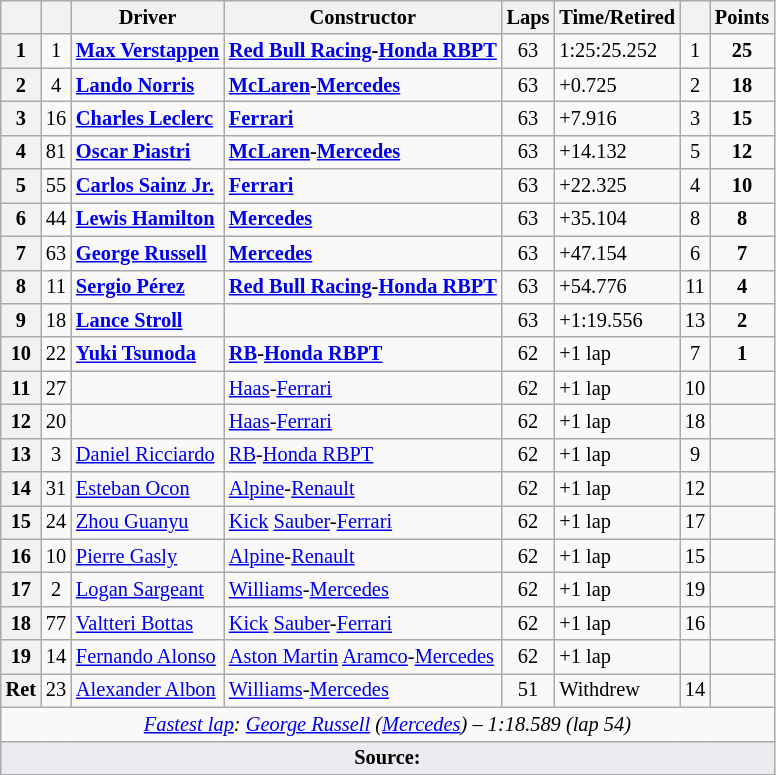<table class="wikitable sortable" style="font-size: 85%;">
<tr>
<th scope="col"></th>
<th scope="col"></th>
<th scope="col">Driver</th>
<th scope="col">Constructor</th>
<th scope="col" class="unsortable">Laps</th>
<th scope="col" class="unsortable">Time/Retired</th>
<th scope="col"></th>
<th scope="col">Points</th>
</tr>
<tr>
<th>1</th>
<td align=center>1</td>
<td data-sort-value="ver"><strong> <a href='#'>Max Verstappen</a></strong></td>
<td><strong><a href='#'>Red Bull Racing</a>-<a href='#'>Honda RBPT</a></strong></td>
<td align=center>63</td>
<td>1:25:25.252</td>
<td align=center>1</td>
<td align=center><strong>25</strong></td>
</tr>
<tr>
<th>2</th>
<td align=center>4</td>
<td data-sort-value="nor"> <strong><a href='#'>Lando Norris</a></strong></td>
<td><strong><a href='#'>McLaren</a>-<a href='#'>Mercedes</a></strong></td>
<td align=center>63</td>
<td>+0.725</td>
<td align=center>2</td>
<td align=center><strong>18</strong></td>
</tr>
<tr>
<th>3</th>
<td align=center>16</td>
<td data-sort-value="lec"><strong> <a href='#'>Charles Leclerc</a></strong></td>
<td><strong><a href='#'>Ferrari</a></strong></td>
<td align=center>63</td>
<td>+7.916</td>
<td align=center>3</td>
<td align=center><strong>15</strong></td>
</tr>
<tr>
<th>4</th>
<td align=center>81</td>
<td data-sort-value="pia"> <strong><a href='#'>Oscar Piastri</a></strong></td>
<td><strong><a href='#'>McLaren</a>-<a href='#'>Mercedes</a></strong></td>
<td align=center>63</td>
<td>+14.132</td>
<td align=center>5</td>
<td align=center><strong>12</strong></td>
</tr>
<tr>
<th>5</th>
<td align=center>55</td>
<td data-sort-value="sai"><strong> <a href='#'>Carlos Sainz Jr.</a></strong></td>
<td><strong><a href='#'>Ferrari</a></strong></td>
<td align=center>63</td>
<td>+22.325</td>
<td align=center>4</td>
<td align=center><strong>10</strong></td>
</tr>
<tr>
<th>6</th>
<td align=center>44</td>
<td data-sort-value="ham"> <strong><a href='#'>Lewis Hamilton</a></strong></td>
<td><strong><a href='#'>Mercedes</a></strong></td>
<td align=center>63</td>
<td>+35.104</td>
<td align=center>8</td>
<td align=center><strong>8</strong></td>
</tr>
<tr>
<th>7</th>
<td align=center>63</td>
<td data-sort-value="rus"> <strong><a href='#'>George Russell</a></strong></td>
<td><strong><a href='#'>Mercedes</a></strong></td>
<td align=center>63</td>
<td>+47.154</td>
<td align=center>6</td>
<td align=center><strong>7</strong></td>
</tr>
<tr>
<th>8</th>
<td align=center>11</td>
<td data-sort-value="per"><strong> <a href='#'>Sergio Pérez</a></strong></td>
<td><strong><a href='#'>Red Bull Racing</a>-<a href='#'>Honda RBPT</a></strong></td>
<td align=center>63</td>
<td>+54.776</td>
<td align=center>11</td>
<td align=center><strong>4</strong></td>
</tr>
<tr>
<th>9</th>
<td align=center>18</td>
<td data-sort-value="str"> <strong><a href='#'>Lance Stroll</a></strong></td>
<td><strong></strong></td>
<td align=center>63</td>
<td>+1:19.556</td>
<td align=center>13</td>
<td align=center><strong>2</strong></td>
</tr>
<tr>
<th>10</th>
<td align=center>22</td>
<td data-sort-value="tsu"> <strong><a href='#'>Yuki Tsunoda</a></strong></td>
<td><strong><a href='#'>RB</a>-<a href='#'>Honda RBPT</a></strong></td>
<td align=center>62</td>
<td>+1 lap</td>
<td align=center>7</td>
<td align=center><strong>1</strong></td>
</tr>
<tr>
<th>11</th>
<td align=center>27</td>
<td data-sort-value="hul"></td>
<td><a href='#'>Haas</a>-<a href='#'>Ferrari</a></td>
<td align=center>62</td>
<td>+1 lap</td>
<td align=center>10</td>
<td></td>
</tr>
<tr>
<th>12</th>
<td align=center>20</td>
<td data-sort-value="mag"></td>
<td><a href='#'>Haas</a>-<a href='#'>Ferrari</a></td>
<td align=center>62</td>
<td>+1 lap</td>
<td align=center>18</td>
<td></td>
</tr>
<tr>
<th>13</th>
<td align=center>3</td>
<td data-sort-value="ric"> <a href='#'>Daniel Ricciardo</a></td>
<td><a href='#'>RB</a>-<a href='#'>Honda RBPT</a></td>
<td align=center>62</td>
<td>+1 lap</td>
<td align=center>9</td>
<td></td>
</tr>
<tr>
<th>14</th>
<td align=center>31</td>
<td data-sort-value="oco"> <a href='#'>Esteban Ocon</a></td>
<td><a href='#'>Alpine</a>-<a href='#'>Renault</a></td>
<td align=center>62</td>
<td>+1 lap</td>
<td align=center>12</td>
<td></td>
</tr>
<tr>
<th>15</th>
<td align=center>24</td>
<td data-sort-value="zho"> <a href='#'>Zhou Guanyu</a></td>
<td><a href='#'>Kick</a> <a href='#'>Sauber</a>-<a href='#'>Ferrari</a></td>
<td align=center>62</td>
<td>+1 lap</td>
<td align=center>17</td>
<td></td>
</tr>
<tr>
<th>16</th>
<td align=center>10</td>
<td data-sort-value="gas"> <a href='#'>Pierre Gasly</a></td>
<td><a href='#'>Alpine</a>-<a href='#'>Renault</a></td>
<td align=center>62</td>
<td>+1 lap</td>
<td align=center>15</td>
<td></td>
</tr>
<tr>
<th>17</th>
<td align=center>2</td>
<td data-sort-value="sar"> <a href='#'>Logan Sargeant</a></td>
<td><a href='#'>Williams</a>-<a href='#'>Mercedes</a></td>
<td align=center>62</td>
<td>+1 lap</td>
<td align=center>19</td>
<td></td>
</tr>
<tr>
<th>18</th>
<td align=center>77</td>
<td data-sort-value="bot"> <a href='#'>Valtteri Bottas</a></td>
<td><a href='#'>Kick</a> <a href='#'>Sauber</a>-<a href='#'>Ferrari</a></td>
<td align=center>62</td>
<td>+1 lap</td>
<td align=center>16</td>
<td></td>
</tr>
<tr>
<th>19</th>
<td align=center>14</td>
<td data-sort-value="alo"> <a href='#'>Fernando Alonso</a></td>
<td><a href='#'>Aston Martin</a> <a href='#'>Aramco</a>-<a href='#'>Mercedes</a></td>
<td align=center>62</td>
<td>+1 lap</td>
<td align=center></td>
<td></td>
</tr>
<tr>
<th>Ret</th>
<td align=center>23</td>
<td data-sort-value="alb"> <a href='#'>Alexander Albon</a></td>
<td><a href='#'>Williams</a>-<a href='#'>Mercedes</a></td>
<td align=center>51</td>
<td>Withdrew</td>
<td align=center>14</td>
<td></td>
</tr>
<tr class="sortbottom">
<td colspan="9" align="center"><em><a href='#'>Fastest lap</a>:</em>  <em><a href='#'>George Russell</a> (<a href='#'>Mercedes</a>) – 1:18.589 (lap 54)</em></td>
</tr>
<tr>
<td colspan="8" style="background-color:#eaecf0;text-align:center"><strong>Source:</strong></td>
</tr>
</table>
